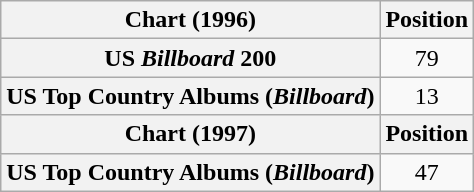<table class="wikitable plainrowheaders" style="text-align:center">
<tr>
<th scope="col">Chart (1996)</th>
<th scope="col">Position</th>
</tr>
<tr>
<th scope="row">US <em>Billboard</em> 200</th>
<td>79</td>
</tr>
<tr>
<th scope="row">US Top Country Albums (<em>Billboard</em>)</th>
<td>13</td>
</tr>
<tr>
<th scope="col">Chart (1997)</th>
<th scope="col">Position</th>
</tr>
<tr>
<th scope="row">US Top Country Albums (<em>Billboard</em>)</th>
<td>47</td>
</tr>
</table>
